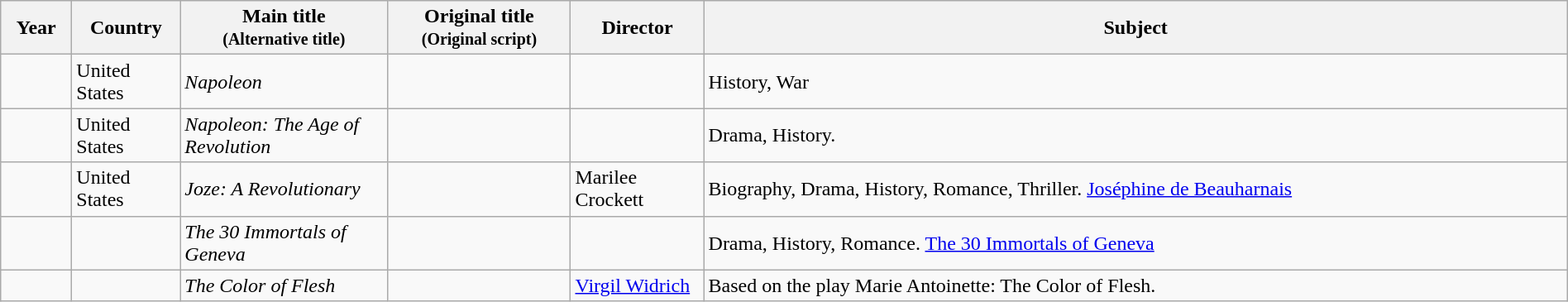<table class="wikitable sortable" style="width:100%;">
<tr>
<th>Year</th>
<th width= 80>Country</th>
<th class="unsortable" style="width:160px;">Main title<br><small>(Alternative title)</small></th>
<th class="unsortable" style="width:140px;">Original title<br><small>(Original script)</small></th>
<th width=100>Director</th>
<th class="unsortable">Subject</th>
</tr>
<tr>
<td></td>
<td>United States</td>
<td><em>Napoleon</em></td>
<td></td>
<td></td>
<td>History, War</td>
</tr>
<tr>
<td></td>
<td>United States</td>
<td><em>Napoleon: The Age of Revolution</em></td>
<td></td>
<td></td>
<td>Drama, History.</td>
</tr>
<tr>
<td></td>
<td>United States</td>
<td><em>Joze: A Revolutionary</em></td>
<td></td>
<td>Marilee Crockett</td>
<td>Biography, Drama, History, Romance, Thriller. <a href='#'>Joséphine de Beauharnais</a></td>
</tr>
<tr>
<td></td>
<td></td>
<td><em>The 30 Immortals of Geneva</em></td>
<td></td>
<td></td>
<td>Drama, History, Romance. <a href='#'>The 30 Immortals of Geneva</a></td>
</tr>
<tr>
<td></td>
<td></td>
<td><em>The Color of Flesh</em></td>
<td></td>
<td><a href='#'>Virgil Widrich</a></td>
<td>Based on the play Marie Antoinette: The Color of Flesh.</td>
</tr>
</table>
